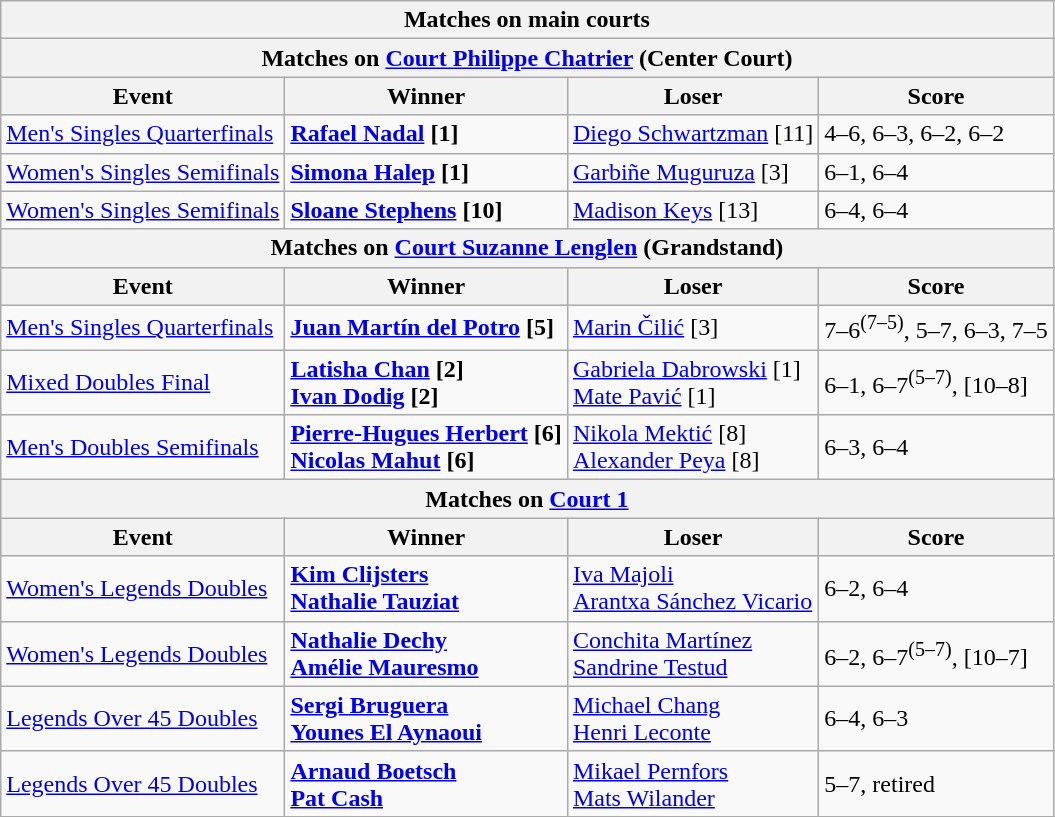<table class="wikitable">
<tr>
<th colspan=4 style=white-space:nowrap>Matches on main courts</th>
</tr>
<tr>
<th colspan=4><strong>Matches on <a href='#'>Court Philippe Chatrier</a> (Center Court)</strong></th>
</tr>
<tr>
<th>Event</th>
<th>Winner</th>
<th>Loser</th>
<th>Score</th>
</tr>
<tr>
<td><a href='#'>Men's Singles Quarterfinals</a></td>
<td> <strong><a href='#'>Rafael Nadal</a> [1]</strong></td>
<td> <a href='#'>Diego Schwartzman</a> [11]</td>
<td>4–6, 6–3, 6–2, 6–2</td>
</tr>
<tr>
<td><a href='#'>Women's Singles Semifinals</a></td>
<td> <strong><a href='#'>Simona Halep</a> [1]</strong></td>
<td> <a href='#'>Garbiñe Muguruza</a> [3]</td>
<td>6–1, 6–4</td>
</tr>
<tr>
<td><a href='#'>Women's Singles Semifinals</a></td>
<td> <strong><a href='#'>Sloane Stephens</a> [10]</strong></td>
<td> <a href='#'>Madison Keys</a> [13]</td>
<td>6–4, 6–4</td>
</tr>
<tr>
<th colspan=4><strong>Matches on <a href='#'>Court Suzanne Lenglen</a> (Grandstand)</strong></th>
</tr>
<tr>
<th>Event</th>
<th>Winner</th>
<th>Loser</th>
<th>Score</th>
</tr>
<tr>
<td><a href='#'>Men's Singles Quarterfinals</a></td>
<td> <strong><a href='#'>Juan Martín del Potro</a> [5]</strong></td>
<td> <a href='#'>Marin Čilić</a> [3]</td>
<td>7–6<sup>(7–5)</sup>, 5–7, 6–3, 7–5</td>
</tr>
<tr>
<td><a href='#'>Mixed Doubles Final</a></td>
<td> <strong><a href='#'>Latisha Chan</a> [2]</strong><br> <strong><a href='#'>Ivan Dodig</a> [2]</strong></td>
<td> <a href='#'>Gabriela Dabrowski</a> [1]<br> <a href='#'>Mate Pavić</a> [1]</td>
<td>6–1, 6–7<sup>(5–7)</sup>, [10–8]</td>
</tr>
<tr>
<td><a href='#'>Men's Doubles Semifinals</a></td>
<td> <strong><a href='#'>Pierre-Hugues Herbert</a> [6]<br> <a href='#'>Nicolas Mahut</a> [6]</strong></td>
<td> <a href='#'>Nikola Mektić</a> [8]<br>  <a href='#'>Alexander Peya</a> [8]</td>
<td>6–3, 6–4</td>
</tr>
<tr>
<th colspan=4><strong>Matches on <a href='#'>Court 1</a></strong></th>
</tr>
<tr>
<th>Event</th>
<th>Winner</th>
<th>Loser</th>
<th>Score</th>
</tr>
<tr>
<td><a href='#'>Women's Legends Doubles</a></td>
<td> <strong><a href='#'>Kim Clijsters</a></strong><br> <strong><a href='#'>Nathalie Tauziat</a></strong></td>
<td> <a href='#'>Iva Majoli</a><br> <a href='#'>Arantxa Sánchez Vicario</a></td>
<td>6–2, 6–4</td>
</tr>
<tr>
<td><a href='#'>Women's Legends Doubles</a></td>
<td> <strong><a href='#'>Nathalie Dechy</a></strong><br> <strong><a href='#'>Amélie Mauresmo</a></strong></td>
<td> <a href='#'>Conchita Martínez</a><br> <a href='#'>Sandrine Testud</a></td>
<td>6–2, 6–7<sup>(5–7)</sup>, [10–7]</td>
</tr>
<tr>
<td><a href='#'>Legends Over 45 Doubles</a></td>
<td> <strong><a href='#'>Sergi Bruguera</a></strong> <br>  <strong><a href='#'>Younes El Aynaoui</a></strong></td>
<td> <a href='#'>Michael Chang</a> <br>  <a href='#'>Henri Leconte</a></td>
<td>6–4, 6–3</td>
</tr>
<tr>
<td><a href='#'>Legends Over 45 Doubles</a></td>
<td> <strong><a href='#'>Arnaud Boetsch</a></strong> <br>  <strong><a href='#'>Pat Cash</a></strong></td>
<td> <a href='#'>Mikael Pernfors</a> <br>  <a href='#'>Mats Wilander</a></td>
<td>5–7, retired</td>
</tr>
<tr>
</tr>
</table>
